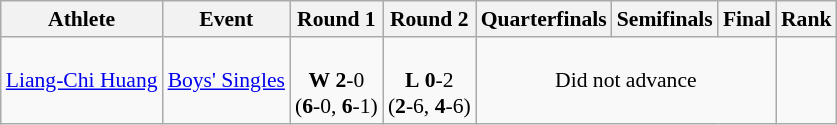<table class=wikitable style="font-size:90%">
<tr>
<th>Athlete</th>
<th>Event</th>
<th>Round 1</th>
<th>Round 2</th>
<th>Quarterfinals</th>
<th>Semifinals</th>
<th>Final</th>
<th>Rank</th>
</tr>
<tr>
<td><a href='#'>Liang-Chi Huang</a></td>
<td><a href='#'>Boys' Singles</a></td>
<td align=center><br><strong>W</strong> <strong>2</strong>-0<br> (<strong>6</strong>-0, <strong>6</strong>-1)</td>
<td align=center><br><strong>L</strong> <strong>0</strong>-2<br> (<strong>2</strong>-6, <strong>4</strong>-6)</td>
<td colspan=3 align=center>Did not advance</td>
<td align=center></td>
</tr>
</table>
